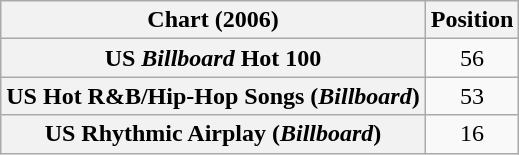<table class="wikitable sortable plainrowheaders" style="text-align:center">
<tr>
<th>Chart (2006)</th>
<th>Position</th>
</tr>
<tr>
<th scope="row">US <em>Billboard</em> Hot 100</th>
<td>56</td>
</tr>
<tr>
<th scope="row">US Hot R&B/Hip-Hop Songs (<em>Billboard</em>)</th>
<td>53</td>
</tr>
<tr>
<th scope="row">US Rhythmic Airplay (<em>Billboard</em>)</th>
<td>16</td>
</tr>
</table>
